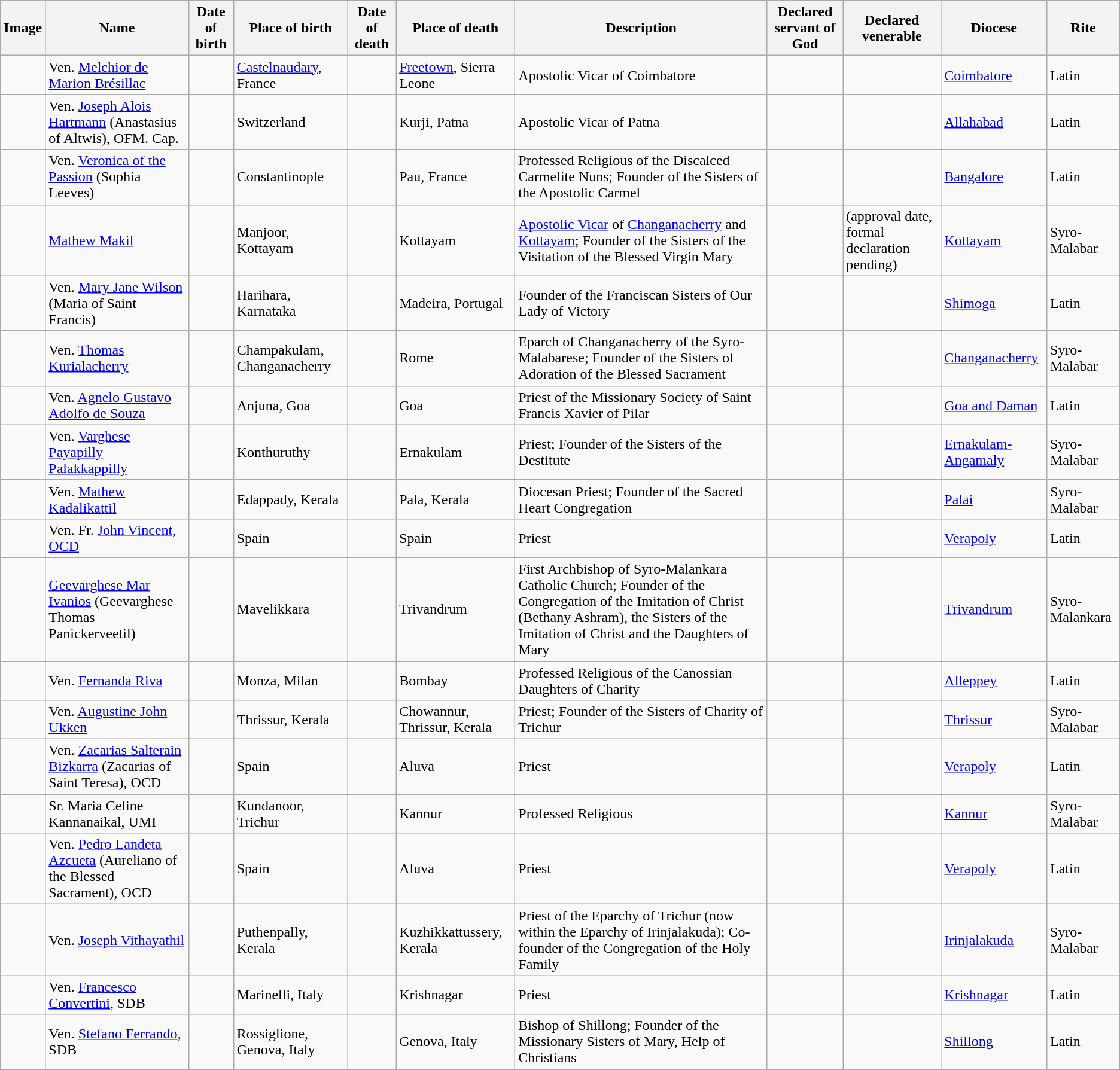<table class="wikitable sortable">
<tr>
<th>Image</th>
<th>Name</th>
<th>Date of birth</th>
<th>Place of birth</th>
<th>Date of death</th>
<th>Place of death</th>
<th>Description</th>
<th>Declared servant of God</th>
<th>Declared venerable</th>
<th>Diocese</th>
<th>Rite</th>
</tr>
<tr>
<td></td>
<td>Ven. <a href='#'>Melchior de Marion Brésillac</a></td>
<td></td>
<td><a href='#'>Castelnaudary</a>, France</td>
<td></td>
<td><a href='#'>Freetown</a>, Sierra Leone</td>
<td>Apostolic Vicar of Coimbatore</td>
<td></td>
<td></td>
<td><a href='#'>Coimbatore</a></td>
<td>Latin</td>
</tr>
<tr>
<td></td>
<td>Ven. <a href='#'>Joseph Alois Hartmann</a> (Anastasius of Altwis), OFM. Cap.</td>
<td></td>
<td>Switzerland</td>
<td></td>
<td>Kurji, Patna</td>
<td>Apostolic Vicar of Patna</td>
<td></td>
<td></td>
<td><a href='#'>Allahabad</a></td>
<td>Latin</td>
</tr>
<tr>
<td></td>
<td>Ven. <a href='#'>Veronica of the Passion</a> (Sophia Leeves)</td>
<td></td>
<td>Constantinople</td>
<td></td>
<td>Pau, France</td>
<td>Professed Religious of the Discalced Carmelite Nuns; Founder of the Sisters of the Apostolic Carmel</td>
<td></td>
<td></td>
<td><a href='#'>Bangalore</a></td>
<td>Latin</td>
</tr>
<tr>
<td></td>
<td><a href='#'>Mathew Makil</a></td>
<td></td>
<td>Manjoor, Kottayam</td>
<td></td>
<td>Kottayam</td>
<td><a href='#'>Apostolic Vicar</a> of <a href='#'>Changanacherry</a> and <a href='#'>Kottayam</a>; Founder of the Sisters of the Visitation of the Blessed Virgin Mary</td>
<td></td>
<td> (approval date, formal declaration pending)</td>
<td><a href='#'>Kottayam</a></td>
<td>Syro-Malabar</td>
</tr>
<tr>
<td></td>
<td>Ven. <a href='#'>Mary Jane Wilson</a> (Maria of Saint Francis)</td>
<td></td>
<td>Harihara, Karnataka</td>
<td></td>
<td>Madeira, Portugal</td>
<td>Founder of the Franciscan Sisters of Our Lady of Victory</td>
<td></td>
<td></td>
<td><a href='#'>Shimoga</a></td>
<td>Latin</td>
</tr>
<tr>
<td></td>
<td>Ven. <a href='#'>Thomas Kurialacherry</a></td>
<td></td>
<td>Champakulam, Changanacherry</td>
<td></td>
<td>Rome</td>
<td>Eparch of Changanacherry of the Syro-Malabarese; Founder of the Sisters of Adoration of the Blessed Sacrament</td>
<td></td>
<td></td>
<td><a href='#'>Changanacherry</a></td>
<td>Syro-Malabar</td>
</tr>
<tr>
<td></td>
<td>Ven. <a href='#'>Agnelo Gustavo Adolfo de Souza</a></td>
<td></td>
<td>Anjuna, Goa</td>
<td></td>
<td>Goa</td>
<td>Priest of the Missionary Society of Saint Francis Xavier of Pilar</td>
<td></td>
<td></td>
<td><a href='#'>Goa and Daman</a></td>
<td>Latin</td>
</tr>
<tr>
<td></td>
<td>Ven. <a href='#'>Varghese Payapilly Palakkappilly</a></td>
<td></td>
<td>Konthuruthy</td>
<td></td>
<td>Ernakulam</td>
<td>Priest; Founder of the Sisters of the Destitute</td>
<td></td>
<td></td>
<td><a href='#'>Ernakulam-Angamaly</a></td>
<td>Syro-Malabar</td>
</tr>
<tr>
<td></td>
<td>Ven. <a href='#'>Mathew Kadalikattil</a></td>
<td></td>
<td>Edappady, Kerala</td>
<td></td>
<td>Pala, Kerala</td>
<td>Diocesan Priest; Founder of the Sacred Heart Congregation</td>
<td></td>
<td></td>
<td><a href='#'>Palai</a></td>
<td>Syro-Malabar</td>
</tr>
<tr>
<td></td>
<td>Ven. Fr. <a href='#'>John Vincent, OCD</a></td>
<td></td>
<td>Spain</td>
<td></td>
<td>Spain</td>
<td>Priest</td>
<td></td>
<td></td>
<td><a href='#'>Verapoly</a></td>
<td>Latin</td>
</tr>
<tr>
<td></td>
<td><a href='#'>Geevarghese Mar Ivanios</a> (Geevarghese Thomas Panickerveetil)</td>
<td></td>
<td>Mavelikkara</td>
<td></td>
<td>Trivandrum</td>
<td>First Archbishop of Syro-Malankara Catholic Church; Founder of the Congregation of the Imitation of Christ (Bethany Ashram), the Sisters of the Imitation of Christ and the Daughters of Mary</td>
<td></td>
<td></td>
<td><a href='#'>Trivandrum</a></td>
<td>Syro-Malankara</td>
</tr>
<tr>
<td></td>
<td>Ven. <a href='#'>Fernanda Riva</a></td>
<td></td>
<td>Monza, Milan</td>
<td></td>
<td>Bombay</td>
<td>Professed Religious of the Canossian Daughters of Charity</td>
<td></td>
<td></td>
<td><a href='#'>Alleppey</a></td>
<td>Latin</td>
</tr>
<tr>
<td></td>
<td>Ven. <a href='#'>Augustine John Ukken</a></td>
<td></td>
<td>Thrissur, Kerala</td>
<td></td>
<td>Chowannur, Thrissur, Kerala</td>
<td>Priest; Founder of the Sisters of Charity of Trichur</td>
<td></td>
<td></td>
<td><a href='#'>Thrissur</a></td>
<td>Syro-Malabar</td>
</tr>
<tr>
<td></td>
<td>Ven. <a href='#'>Zacarias Salterain Bizkarra</a> (Zacarias of Saint Teresa), OCD</td>
<td></td>
<td>Spain</td>
<td></td>
<td>Aluva</td>
<td>Priest</td>
<td></td>
<td></td>
<td><a href='#'>Verapoly</a></td>
<td>Latin</td>
</tr>
<tr>
<td></td>
<td>Sr. Maria Celine Kannanaikal, UMI</td>
<td></td>
<td>Kundanoor, Trichur</td>
<td></td>
<td>Kannur</td>
<td>Professed Religious</td>
<td></td>
<td></td>
<td><a href='#'>Kannur</a></td>
<td>Syro-Malabar</td>
</tr>
<tr>
<td></td>
<td>Ven. <a href='#'>Pedro Landeta Azcueta</a> (Aureliano of the Blessed Sacrament), OCD</td>
<td></td>
<td>Spain</td>
<td></td>
<td>Aluva</td>
<td>Priest</td>
<td></td>
<td></td>
<td><a href='#'>Verapoly</a></td>
<td>Latin</td>
</tr>
<tr>
<td></td>
<td>Ven. <a href='#'>Joseph Vithayathil</a></td>
<td></td>
<td>Puthenpally, Kerala</td>
<td></td>
<td>Kuzhikkattussery, Kerala</td>
<td>Priest of the Eparchy of Trichur (now within the Eparchy of Irinjalakuda); Co-founder of the Congregation of the Holy Family</td>
<td></td>
<td></td>
<td><a href='#'>Irinjalakuda</a></td>
<td>Syro-Malabar</td>
</tr>
<tr>
<td></td>
<td>Ven. <a href='#'>Francesco Convertini</a>, SDB</td>
<td></td>
<td>Marinelli, Italy</td>
<td></td>
<td>Krishnagar</td>
<td>Priest</td>
<td></td>
<td></td>
<td><a href='#'>Krishnagar</a></td>
<td>Latin</td>
</tr>
<tr>
<td></td>
<td>Ven. <a href='#'>Stefano Ferrando</a>, SDB</td>
<td></td>
<td>Rossiglione, Genova, Italy</td>
<td></td>
<td>Genova, Italy</td>
<td>Bishop of Shillong; Founder of the Missionary Sisters of Mary, Help of Christians</td>
<td></td>
<td></td>
<td><a href='#'>Shillong</a></td>
<td>Latin</td>
</tr>
</table>
